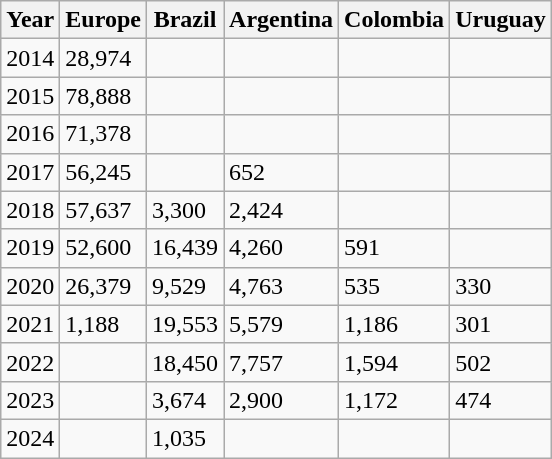<table class="wikitable">
<tr>
<th>Year</th>
<th>Europe</th>
<th>Brazil</th>
<th>Argentina</th>
<th>Colombia</th>
<th>Uruguay</th>
</tr>
<tr>
<td>2014</td>
<td>28,974</td>
<td></td>
<td></td>
<td></td>
<td></td>
</tr>
<tr>
<td>2015</td>
<td>78,888</td>
<td></td>
<td></td>
<td></td>
<td></td>
</tr>
<tr>
<td>2016</td>
<td>71,378</td>
<td></td>
<td></td>
<td></td>
<td></td>
</tr>
<tr>
<td>2017</td>
<td>56,245</td>
<td></td>
<td>652</td>
<td></td>
<td></td>
</tr>
<tr>
<td>2018</td>
<td>57,637</td>
<td>3,300</td>
<td>2,424</td>
<td></td>
<td></td>
</tr>
<tr>
<td>2019</td>
<td>52,600</td>
<td>16,439</td>
<td>4,260</td>
<td>591</td>
<td></td>
</tr>
<tr>
<td>2020</td>
<td>26,379</td>
<td>9,529</td>
<td>4,763</td>
<td>535</td>
<td>330</td>
</tr>
<tr>
<td>2021</td>
<td>1,188</td>
<td>19,553</td>
<td>5,579</td>
<td>1,186</td>
<td>301</td>
</tr>
<tr>
<td>2022</td>
<td></td>
<td>18,450</td>
<td>7,757</td>
<td>1,594</td>
<td>502</td>
</tr>
<tr>
<td>2023</td>
<td></td>
<td>3,674</td>
<td>2,900</td>
<td>1,172</td>
<td>474</td>
</tr>
<tr>
<td>2024</td>
<td></td>
<td>1,035</td>
<td></td>
<td></td>
<td></td>
</tr>
</table>
